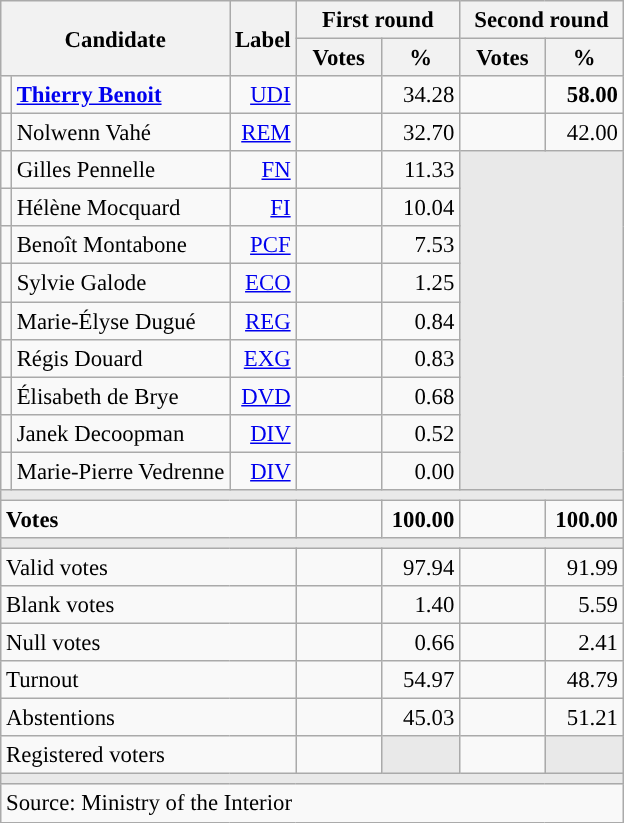<table class="wikitable" style="text-align:right;font-size:95%;">
<tr>
<th rowspan="2" colspan="2">Candidate</th>
<th rowspan="2">Label</th>
<th colspan="2">First round</th>
<th colspan="2">Second round</th>
</tr>
<tr>
<th style="width:50px;">Votes</th>
<th style="width:45px;">%</th>
<th style="width:50px;">Votes</th>
<th style="width:45px;">%</th>
</tr>
<tr>
<td style="color:inherit;background:"></td>
<td style="text-align:left;"><strong><a href='#'>Thierry Benoit</a></strong></td>
<td><a href='#'>UDI</a></td>
<td></td>
<td>34.28</td>
<td><strong></strong></td>
<td><strong>58.00</strong></td>
</tr>
<tr>
<td style="color:inherit;background:"></td>
<td style="text-align:left;">Nolwenn Vahé</td>
<td><a href='#'>REM</a></td>
<td></td>
<td>32.70</td>
<td></td>
<td>42.00</td>
</tr>
<tr>
<td style="color:inherit;background:"></td>
<td style="text-align:left;">Gilles Pennelle</td>
<td><a href='#'>FN</a></td>
<td></td>
<td>11.33</td>
<td colspan="2" rowspan="9" style="background:#E9E9E9;"></td>
</tr>
<tr>
<td style="color:inherit;background:"></td>
<td style="text-align:left;">Hélène Mocquard</td>
<td><a href='#'>FI</a></td>
<td></td>
<td>10.04</td>
</tr>
<tr>
<td style="color:inherit;background:"></td>
<td style="text-align:left;">Benoît Montabone</td>
<td><a href='#'>PCF</a></td>
<td></td>
<td>7.53</td>
</tr>
<tr>
<td style="color:inherit;background:"></td>
<td style="text-align:left;">Sylvie Galode</td>
<td><a href='#'>ECO</a></td>
<td></td>
<td>1.25</td>
</tr>
<tr>
<td style="color:inherit;background:"></td>
<td style="text-align:left;">Marie-Élyse Dugué</td>
<td><a href='#'>REG</a></td>
<td></td>
<td>0.84</td>
</tr>
<tr>
<td style="color:inherit;background:"></td>
<td style="text-align:left;">Régis Douard</td>
<td><a href='#'>EXG</a></td>
<td></td>
<td>0.83</td>
</tr>
<tr>
<td style="color:inherit;background:"></td>
<td style="text-align:left;">Élisabeth de Brye</td>
<td><a href='#'>DVD</a></td>
<td></td>
<td>0.68</td>
</tr>
<tr>
<td style="color:inherit;background:"></td>
<td style="text-align:left;">Janek Decoopman</td>
<td><a href='#'>DIV</a></td>
<td></td>
<td>0.52</td>
</tr>
<tr>
<td style="color:inherit;background:"></td>
<td style="text-align:left;">Marie-Pierre Vedrenne</td>
<td><a href='#'>DIV</a></td>
<td></td>
<td>0.00</td>
</tr>
<tr>
<td colspan="7" style="background:#E9E9E9;"></td>
</tr>
<tr style="font-weight:bold;">
<td colspan="3" style="text-align:left;">Votes</td>
<td></td>
<td>100.00</td>
<td></td>
<td>100.00</td>
</tr>
<tr>
<td colspan="7" style="background:#E9E9E9;"></td>
</tr>
<tr>
<td colspan="3" style="text-align:left;">Valid votes</td>
<td></td>
<td>97.94</td>
<td></td>
<td>91.99</td>
</tr>
<tr>
<td colspan="3" style="text-align:left;">Blank votes</td>
<td></td>
<td>1.40</td>
<td></td>
<td>5.59</td>
</tr>
<tr>
<td colspan="3" style="text-align:left;">Null votes</td>
<td></td>
<td>0.66</td>
<td></td>
<td>2.41</td>
</tr>
<tr>
<td colspan="3" style="text-align:left;">Turnout</td>
<td></td>
<td>54.97</td>
<td></td>
<td>48.79</td>
</tr>
<tr>
<td colspan="3" style="text-align:left;">Abstentions</td>
<td></td>
<td>45.03</td>
<td></td>
<td>51.21</td>
</tr>
<tr>
<td colspan="3" style="text-align:left;">Registered voters</td>
<td></td>
<td style="color:inherit;background:#E9E9E9;"></td>
<td></td>
<td style="color:inherit;background:#E9E9E9;"></td>
</tr>
<tr>
<td colspan="7" style="background:#E9E9E9;"></td>
</tr>
<tr>
<td colspan="7" style="text-align:left;">Source: Ministry of the Interior</td>
</tr>
</table>
